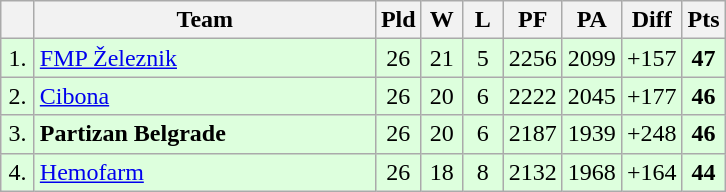<table class="wikitable sortable" style="text-align:center">
<tr>
<th width=15></th>
<th width=220>Team</th>
<th width=20>Pld</th>
<th width=20>W</th>
<th width=20>L</th>
<th width=20>PF</th>
<th width=20>PA</th>
<th width=30>Diff</th>
<th width=20>Pts</th>
</tr>
<tr bgcolor="#ddffdd">
<td>1.</td>
<td align=left><a href='#'>FMP Železnik</a></td>
<td>26</td>
<td>21</td>
<td>5</td>
<td>2256</td>
<td>2099</td>
<td>+157</td>
<td><strong>47</strong></td>
</tr>
<tr bgcolor="#ddffdd">
<td>2.</td>
<td align=left><a href='#'>Cibona</a></td>
<td>26</td>
<td>20</td>
<td>6</td>
<td>2222</td>
<td>2045</td>
<td>+177</td>
<td><strong>46</strong></td>
</tr>
<tr bgcolor="#ddffdd">
<td>3.</td>
<td align=left><strong>Partizan Belgrade</strong></td>
<td>26</td>
<td>20</td>
<td>6</td>
<td>2187</td>
<td>1939</td>
<td>+248</td>
<td><strong>46</strong></td>
</tr>
<tr bgcolor="#ddffdd">
<td>4.</td>
<td align=left><a href='#'>Hemofarm</a></td>
<td>26</td>
<td>18</td>
<td>8</td>
<td>2132</td>
<td>1968</td>
<td>+164</td>
<td><strong>44</strong></td>
</tr>
</table>
